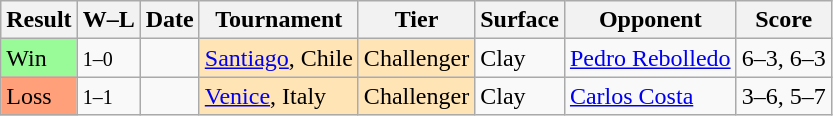<table class="sortable wikitable">
<tr>
<th>Result</th>
<th class="unsortable">W–L</th>
<th>Date</th>
<th>Tournament</th>
<th>Tier</th>
<th>Surface</th>
<th>Opponent</th>
<th class="unsortable">Score</th>
</tr>
<tr>
<td style="background:#98fb98;">Win</td>
<td><small>1–0</small></td>
<td></td>
<td style="background:moccasin;"><a href='#'>Santiago</a>, Chile</td>
<td style="background:moccasin;">Challenger</td>
<td>Clay</td>
<td> <a href='#'>Pedro Rebolledo</a></td>
<td>6–3, 6–3</td>
</tr>
<tr>
<td style="background:#ffa07a;">Loss</td>
<td><small>1–1</small></td>
<td></td>
<td style="background:moccasin;"><a href='#'>Venice</a>, Italy</td>
<td style="background:moccasin;">Challenger</td>
<td>Clay</td>
<td> <a href='#'>Carlos Costa</a></td>
<td>3–6, 5–7</td>
</tr>
</table>
